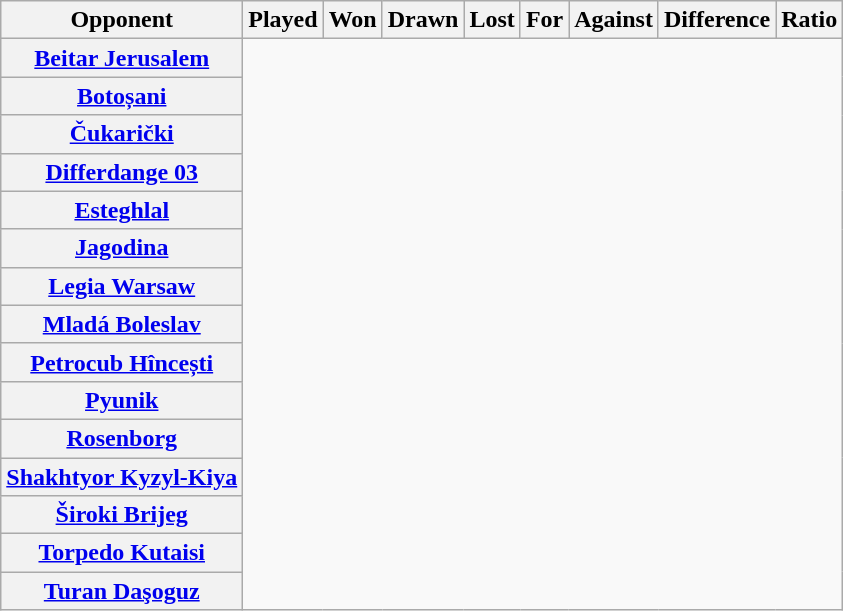<table class="wikitable sortable" style="text-align:center">
<tr>
<th>Opponent</th>
<th>Played</th>
<th>Won</th>
<th>Drawn</th>
<th>Lost</th>
<th>For</th>
<th>Against</th>
<th>Difference</th>
<th>Ratio</th>
</tr>
<tr>
<th scope="row" align=left> <a href='#'>Beitar Jerusalem</a><br></th>
</tr>
<tr>
<th scope="row" align=left> <a href='#'>Botoșani</a><br></th>
</tr>
<tr>
<th scope="row" align=left> <a href='#'>Čukarički</a><br></th>
</tr>
<tr>
<th scope="row" align=left> <a href='#'>Differdange 03</a><br></th>
</tr>
<tr>
<th scope="row" align=left> <a href='#'>Esteghlal</a><br></th>
</tr>
<tr>
<th scope="row" align=left> <a href='#'>Jagodina</a><br></th>
</tr>
<tr>
<th scope="row" align=left> <a href='#'>Legia Warsaw</a><br></th>
</tr>
<tr>
<th scope="row" align=left> <a href='#'>Mladá Boleslav</a><br></th>
</tr>
<tr>
<th scope="row" align=left> <a href='#'>Petrocub Hîncești</a><br></th>
</tr>
<tr>
<th scope="row" align=left> <a href='#'>Pyunik</a><br></th>
</tr>
<tr>
<th scope="row" align=left> <a href='#'>Rosenborg</a><br></th>
</tr>
<tr>
<th scope="row" align=left> <a href='#'>Shakhtyor Kyzyl-Kiya</a><br></th>
</tr>
<tr>
<th scope="row" align=left> <a href='#'>Široki Brijeg</a><br></th>
</tr>
<tr>
<th scope="row" align=left> <a href='#'>Torpedo Kutaisi</a><br></th>
</tr>
<tr>
<th scope="row" align=left> <a href='#'>Turan Daşoguz</a><br></th>
</tr>
</table>
